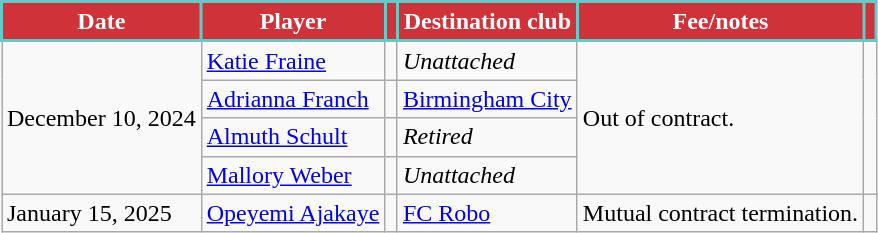<table class="wikitable sortable" style="text-align:left;">
<tr>
<th style="background:#CF3339; color:#FFF; border:2px solid #62CBC9;" width:150px;" data-sort-type="date">Date</th>
<th style="background:#CF3339; color:#FFF; border:2px solid #62CBC9;" width:200px;">Player</th>
<th style="background:#CF3339; color:#FFF; border:2px solid #62CBC9;" width:55px;"></th>
<th style="background:#CF3339; color:#FFF; border:2px solid #62CBC9;" width:200px;">Destination club</th>
<th style="background:#CF3339; color:#FFF; border:2px solid #62CBC9;" width:450px;">Fee/notes</th>
<th style="background:#CF3339; color:#FFF; border:2px solid #62CBC9;" width:30px;"></th>
</tr>
<tr>
<td rowspan="4">December 10, 2024</td>
<td> <a href='#'>Katie Fraine</a></td>
<td align="center"></td>
<td><em>Unattached</em></td>
<td rowspan="4">Out of contract.</td>
<td rowspan="4"></td>
</tr>
<tr>
<td> <a href='#'>Adrianna Franch</a></td>
<td></td>
<td> <a href='#'>Birmingham City</a></td>
</tr>
<tr>
<td> <a href='#'>Almuth Schult</a></td>
<td></td>
<td><em>Retired</em></td>
</tr>
<tr>
<td> <a href='#'>Mallory Weber</a></td>
<td></td>
<td><em>Unattached</em></td>
</tr>
<tr>
<td>January 15, 2025</td>
<td> <a href='#'>Opeyemi Ajakaye</a></td>
<td></td>
<td> <a href='#'>FC Robo</a></td>
<td>Mutual contract termination.</td>
<td></td>
</tr>
</table>
